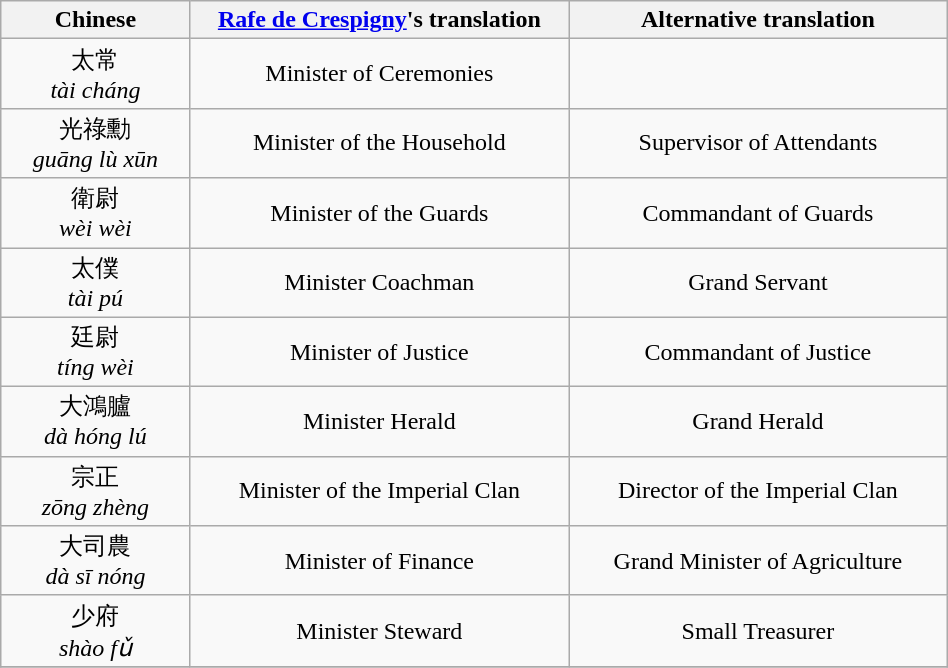<table class="wikitable" width=50% style="text-align: center">
<tr>
<th width=10%>Chinese</th>
<th width=20%><a href='#'>Rafe de Crespigny</a>'s translation</th>
<th width=20%>Alternative translation</th>
</tr>
<tr>
<td>太常<br><em>tài cháng</em></td>
<td>Minister of Ceremonies</td>
<td></td>
</tr>
<tr>
<td>光祿勳<br><em>guāng lù xūn</em></td>
<td>Minister of the Household</td>
<td>Supervisor of Attendants</td>
</tr>
<tr>
<td>衛尉<br><em>wèi wèi</em></td>
<td>Minister of the Guards</td>
<td>Commandant of Guards</td>
</tr>
<tr>
<td>太僕<br><em>tài pú</em></td>
<td>Minister Coachman</td>
<td>Grand Servant</td>
</tr>
<tr>
<td>廷尉<br><em>tíng wèi</em></td>
<td>Minister of Justice</td>
<td>Commandant of Justice</td>
</tr>
<tr>
<td>大鴻臚<br><em>dà hóng lú</em></td>
<td>Minister Herald</td>
<td>Grand Herald</td>
</tr>
<tr>
<td>宗正<br><em>zōng zhèng</em></td>
<td>Minister of the Imperial Clan</td>
<td>Director of the Imperial Clan</td>
</tr>
<tr>
<td>大司農<br><em>dà sī nóng</em></td>
<td>Minister of Finance</td>
<td>Grand Minister of Agriculture</td>
</tr>
<tr>
<td>少府<br><em>shào fǔ</em></td>
<td>Minister Steward</td>
<td>Small Treasurer</td>
</tr>
<tr>
</tr>
</table>
